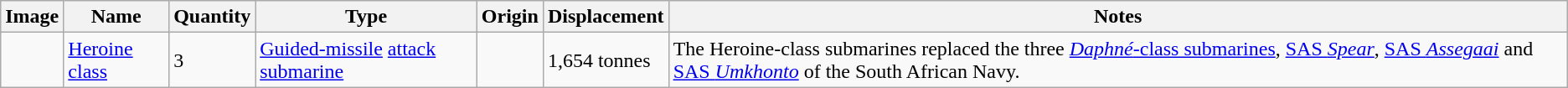<table class="wikitable">
<tr>
<th>Image</th>
<th>Name</th>
<th>Quantity</th>
<th>Type</th>
<th>Origin</th>
<th>Displacement</th>
<th>Notes</th>
</tr>
<tr>
<td></td>
<td><a href='#'>Heroine class</a></td>
<td>3</td>
<td><a href='#'>Guided-missile</a> <a href='#'>attack submarine</a></td>
<td></td>
<td>1,654 tonnes</td>
<td>The Heroine-class submarines replaced the three <a href='#'><em>Daphné</em>-class submarines</a>, <a href='#'>SAS <em>Spear</em></a>, <a href='#'>SAS <em>Assegaai</em></a> and <a href='#'>SAS <em>Umkhonto</em></a> of the South African Navy.</td>
</tr>
</table>
